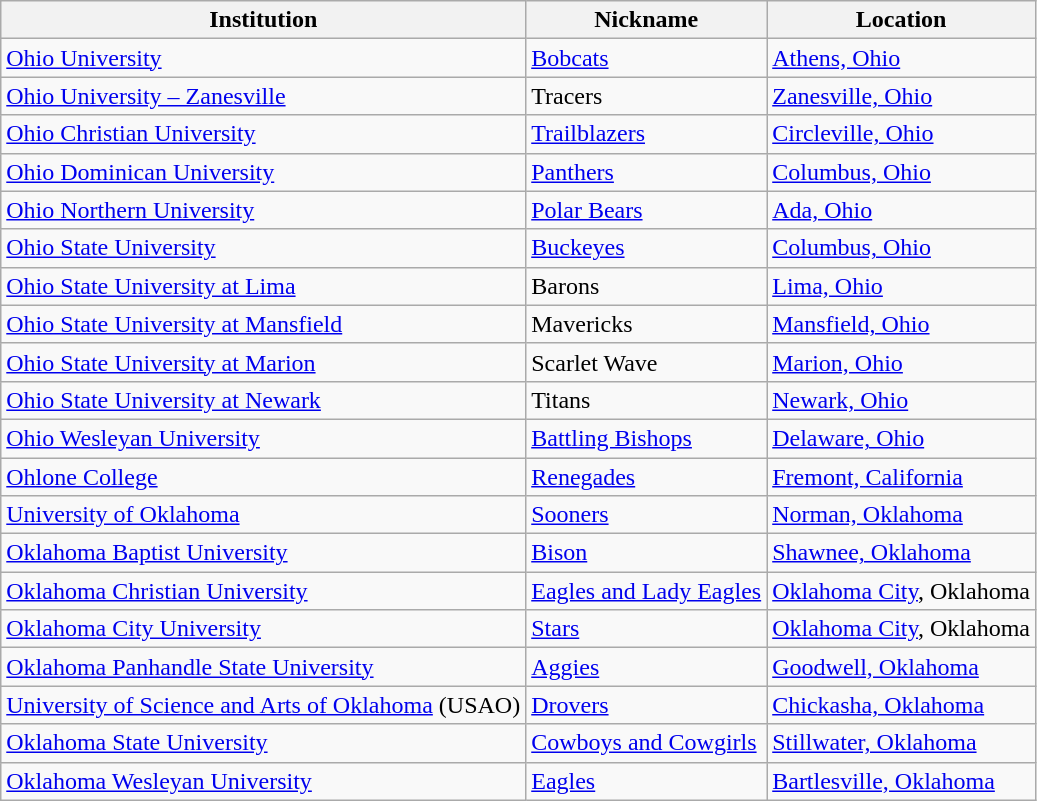<table class="wikitable">
<tr>
<th>Institution</th>
<th>Nickname</th>
<th>Location</th>
</tr>
<tr>
<td><a href='#'>Ohio University</a></td>
<td><a href='#'>Bobcats</a></td>
<td><a href='#'>Athens, Ohio</a></td>
</tr>
<tr>
<td><a href='#'>Ohio University – Zanesville</a></td>
<td>Tracers</td>
<td><a href='#'>Zanesville, Ohio</a></td>
</tr>
<tr>
<td><a href='#'>Ohio Christian University</a></td>
<td><a href='#'>Trailblazers</a></td>
<td><a href='#'>Circleville, Ohio</a></td>
</tr>
<tr>
<td><a href='#'>Ohio Dominican University</a></td>
<td><a href='#'>Panthers</a></td>
<td><a href='#'>Columbus, Ohio</a></td>
</tr>
<tr>
<td><a href='#'>Ohio Northern University</a></td>
<td><a href='#'>Polar Bears</a></td>
<td><a href='#'>Ada, Ohio</a></td>
</tr>
<tr>
<td><a href='#'>Ohio State University</a></td>
<td><a href='#'>Buckeyes</a></td>
<td><a href='#'>Columbus, Ohio</a></td>
</tr>
<tr>
<td><a href='#'>Ohio State University at Lima</a></td>
<td>Barons</td>
<td><a href='#'>Lima, Ohio</a></td>
</tr>
<tr>
<td><a href='#'>Ohio State University at Mansfield</a></td>
<td>Mavericks</td>
<td><a href='#'>Mansfield, Ohio</a></td>
</tr>
<tr>
<td><a href='#'>Ohio State University at Marion</a></td>
<td>Scarlet Wave</td>
<td><a href='#'>Marion, Ohio</a></td>
</tr>
<tr>
<td><a href='#'>Ohio State University at Newark</a></td>
<td>Titans</td>
<td><a href='#'>Newark, Ohio</a></td>
</tr>
<tr>
<td><a href='#'>Ohio Wesleyan University</a></td>
<td><a href='#'>Battling Bishops</a></td>
<td><a href='#'>Delaware, Ohio</a></td>
</tr>
<tr>
<td><a href='#'>Ohlone College</a></td>
<td><a href='#'>Renegades</a></td>
<td><a href='#'>Fremont, California</a></td>
</tr>
<tr>
<td><a href='#'>University of Oklahoma</a></td>
<td><a href='#'>Sooners</a></td>
<td><a href='#'>Norman, Oklahoma</a></td>
</tr>
<tr>
<td><a href='#'>Oklahoma Baptist University</a></td>
<td><a href='#'>Bison</a></td>
<td><a href='#'>Shawnee, Oklahoma</a></td>
</tr>
<tr>
<td><a href='#'>Oklahoma Christian University</a></td>
<td><a href='#'>Eagles and Lady Eagles</a></td>
<td><a href='#'>Oklahoma City</a>, Oklahoma</td>
</tr>
<tr>
<td><a href='#'>Oklahoma City University</a></td>
<td><a href='#'>Stars</a></td>
<td><a href='#'>Oklahoma City</a>, Oklahoma</td>
</tr>
<tr>
<td><a href='#'>Oklahoma Panhandle State University</a></td>
<td><a href='#'>Aggies</a></td>
<td><a href='#'>Goodwell, Oklahoma</a></td>
</tr>
<tr>
<td><a href='#'>University of Science and Arts of Oklahoma</a> (USAO)</td>
<td><a href='#'>Drovers</a></td>
<td><a href='#'>Chickasha, Oklahoma</a></td>
</tr>
<tr>
<td><a href='#'>Oklahoma State University</a></td>
<td><a href='#'>Cowboys and Cowgirls</a></td>
<td><a href='#'>Stillwater, Oklahoma</a></td>
</tr>
<tr>
<td><a href='#'>Oklahoma Wesleyan University</a></td>
<td><a href='#'>Eagles</a></td>
<td><a href='#'>Bartlesville, Oklahoma</a></td>
</tr>
</table>
